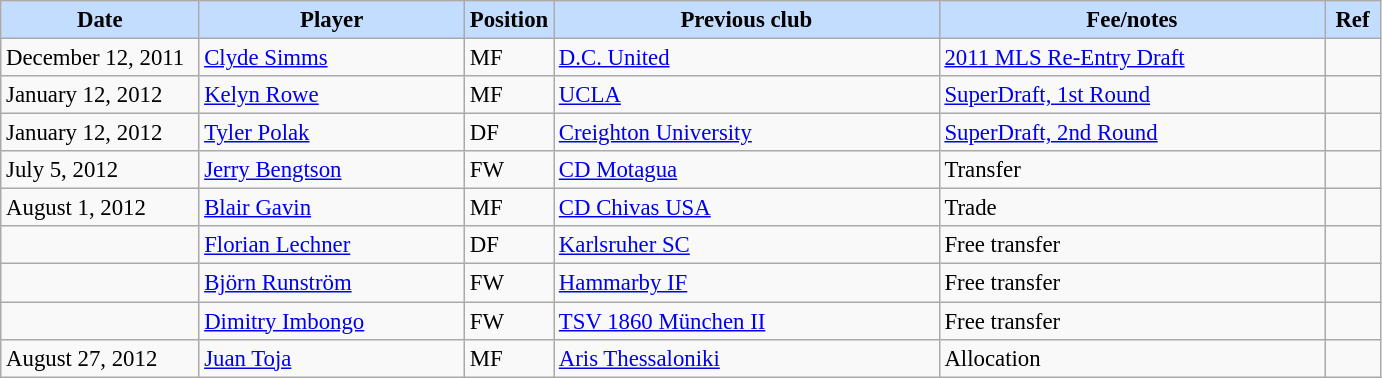<table class="wikitable" style="text-align:left; font-size:95%;">
<tr>
<th style="background:#c2ddff; width:125px;">Date</th>
<th style="background:#c2ddff; width:170px;">Player</th>
<th style="background:#c2ddff; width:50px;">Position</th>
<th style="background:#c2ddff; width:250px;">Previous club</th>
<th style="background:#c2ddff; width:250px;">Fee/notes</th>
<th style="background:#c2ddff; width:30px;">Ref</th>
</tr>
<tr>
<td>December 12, 2011</td>
<td> <a href='#'>Clyde Simms</a></td>
<td>MF</td>
<td> <a href='#'>D.C. United</a></td>
<td><a href='#'>2011 MLS Re-Entry Draft</a></td>
<td></td>
</tr>
<tr>
<td>January 12, 2012</td>
<td> <a href='#'>Kelyn Rowe</a></td>
<td>MF</td>
<td> <a href='#'>UCLA</a></td>
<td><a href='#'>SuperDraft, 1st Round</a></td>
<td></td>
</tr>
<tr>
<td>January 12, 2012</td>
<td> <a href='#'>Tyler Polak</a></td>
<td>DF</td>
<td> <a href='#'>Creighton University</a></td>
<td><a href='#'>SuperDraft, 2nd Round</a></td>
<td></td>
</tr>
<tr>
<td>July 5, 2012</td>
<td> <a href='#'>Jerry Bengtson</a></td>
<td>FW</td>
<td> <a href='#'>CD Motagua</a></td>
<td>Transfer</td>
<td></td>
</tr>
<tr>
<td>August 1, 2012</td>
<td> <a href='#'>Blair Gavin</a></td>
<td>MF</td>
<td> <a href='#'>CD Chivas USA</a></td>
<td>Trade</td>
<td></td>
</tr>
<tr>
<td></td>
<td> <a href='#'>Florian Lechner</a></td>
<td>DF</td>
<td> <a href='#'>Karlsruher SC</a></td>
<td>Free transfer</td>
<td></td>
</tr>
<tr>
<td></td>
<td> <a href='#'>Björn Runström</a></td>
<td>FW</td>
<td> <a href='#'>Hammarby IF</a></td>
<td>Free transfer</td>
<td></td>
</tr>
<tr>
<td></td>
<td> <a href='#'>Dimitry Imbongo</a></td>
<td>FW</td>
<td> <a href='#'>TSV 1860 München II</a></td>
<td>Free transfer</td>
<td></td>
</tr>
<tr>
<td>August 27, 2012</td>
<td> <a href='#'>Juan Toja</a></td>
<td>MF</td>
<td> <a href='#'>Aris Thessaloniki</a></td>
<td>Allocation</td>
<td></td>
</tr>
</table>
